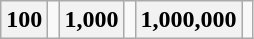<table class="wikitable">
<tr>
<th>100</th>
<td></td>
<th>1,000</th>
<td></td>
<th>1,000,000</th>
<td></td>
</tr>
</table>
